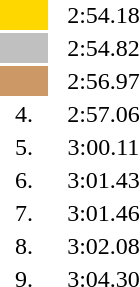<table style="text-align:center">
<tr>
<td width=30 bgcolor=gold></td>
<td align=left></td>
<td width=60>2:54.18</td>
</tr>
<tr>
<td bgcolor=silver></td>
<td align=left></td>
<td>2:54.82</td>
</tr>
<tr>
<td bgcolor=cc9966></td>
<td align=left></td>
<td>2:56.97</td>
</tr>
<tr>
<td>4.</td>
<td align=left></td>
<td>2:57.06</td>
</tr>
<tr>
<td>5.</td>
<td align=left></td>
<td>3:00.11</td>
</tr>
<tr>
<td>6.</td>
<td align=left></td>
<td>3:01.43</td>
</tr>
<tr>
<td>7.</td>
<td align=left></td>
<td>3:01.46</td>
</tr>
<tr>
<td>8.</td>
<td align=left></td>
<td>3:02.08</td>
</tr>
<tr>
<td>9.</td>
<td align=left></td>
<td>3:04.30</td>
</tr>
</table>
